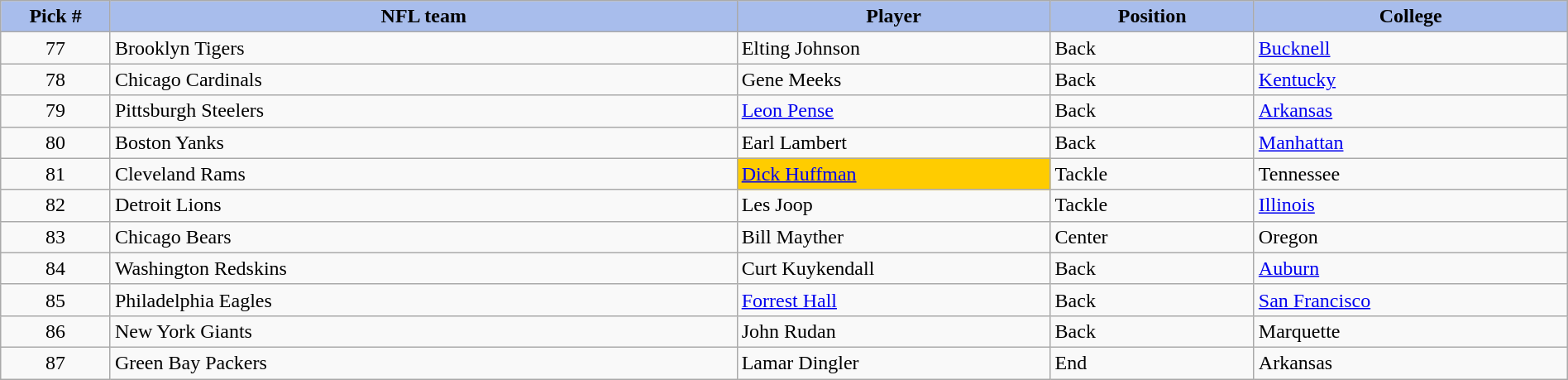<table class="wikitable sortable sortable" style="width: 100%">
<tr>
<th style="background:#A8BDEC;" width=7%>Pick #</th>
<th width=40% style="background:#A8BDEC;">NFL team</th>
<th width=20% style="background:#A8BDEC;">Player</th>
<th width=13% style="background:#A8BDEC;">Position</th>
<th style="background:#A8BDEC;">College</th>
</tr>
<tr>
<td align=center>77</td>
<td>Brooklyn Tigers</td>
<td>Elting Johnson</td>
<td>Back</td>
<td><a href='#'>Bucknell</a></td>
</tr>
<tr>
<td align=center>78</td>
<td>Chicago Cardinals</td>
<td>Gene Meeks</td>
<td>Back</td>
<td><a href='#'>Kentucky</a></td>
</tr>
<tr>
<td align=center>79</td>
<td>Pittsburgh Steelers</td>
<td><a href='#'>Leon Pense</a></td>
<td>Back</td>
<td><a href='#'>Arkansas</a></td>
</tr>
<tr>
<td align=center>80</td>
<td>Boston Yanks</td>
<td>Earl Lambert</td>
<td>Back</td>
<td><a href='#'>Manhattan</a></td>
</tr>
<tr>
<td align=center>81</td>
<td>Cleveland Rams</td>
<td bgcolor="#FFCC00"><a href='#'>Dick Huffman</a></td>
<td>Tackle</td>
<td>Tennessee</td>
</tr>
<tr>
<td align=center>82</td>
<td>Detroit Lions</td>
<td>Les Joop</td>
<td>Tackle</td>
<td><a href='#'>Illinois</a></td>
</tr>
<tr>
<td align=center>83</td>
<td>Chicago Bears</td>
<td>Bill Mayther</td>
<td>Center</td>
<td>Oregon</td>
</tr>
<tr>
<td align=center>84</td>
<td>Washington Redskins</td>
<td>Curt Kuykendall</td>
<td>Back</td>
<td><a href='#'>Auburn</a></td>
</tr>
<tr>
<td align=center>85</td>
<td>Philadelphia Eagles</td>
<td><a href='#'>Forrest Hall</a></td>
<td>Back</td>
<td><a href='#'>San Francisco</a></td>
</tr>
<tr>
<td align=center>86</td>
<td>New York Giants</td>
<td>John Rudan</td>
<td>Back</td>
<td>Marquette</td>
</tr>
<tr>
<td align=center>87</td>
<td>Green Bay Packers</td>
<td>Lamar Dingler</td>
<td>End</td>
<td>Arkansas</td>
</tr>
</table>
